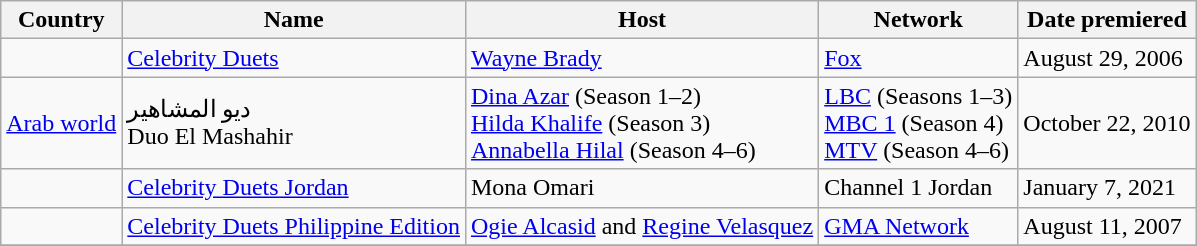<table class="wikitable">
<tr>
<th>Country</th>
<th>Name</th>
<th>Host</th>
<th>Network</th>
<th>Date premiered</th>
</tr>
<tr>
<td></td>
<td><a href='#'>Celebrity Duets</a></td>
<td><a href='#'>Wayne Brady</a></td>
<td><a href='#'>Fox</a></td>
<td>August 29, 2006</td>
</tr>
<tr>
<td> <a href='#'>Arab world</a></td>
<td>ديو المشاهير<br>Duo El Mashahir</td>
<td><a href='#'>Dina Azar</a> (Season 1–2)<br><a href='#'>Hilda Khalife</a> (Season 3)<br><a href='#'>Annabella Hilal</a> (Season 4–6)</td>
<td><a href='#'>LBC</a> (Seasons 1–3)<br><a href='#'>MBC 1</a> (Season 4)<br><a href='#'>MTV</a> (Season 4–6)</td>
<td>October 22, 2010</td>
</tr>
<tr>
<td></td>
<td><a href='#'>Celebrity Duets Jordan</a></td>
<td>Mona Omari</td>
<td>Channel 1 Jordan</td>
<td>January 7, 2021</td>
</tr>
<tr>
<td></td>
<td><a href='#'>Celebrity Duets Philippine Edition</a></td>
<td><a href='#'>Ogie Alcasid</a> and <a href='#'>Regine Velasquez</a></td>
<td><a href='#'>GMA Network</a></td>
<td>August 11, 2007</td>
</tr>
<tr>
</tr>
</table>
